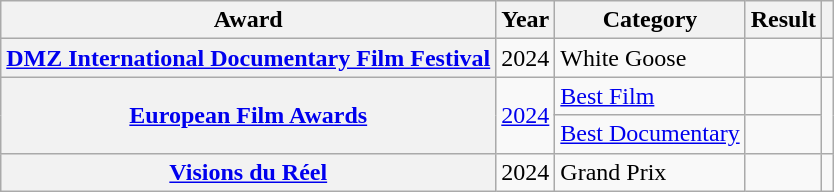<table class="wikitable plainrowheaders sortable">
<tr>
<th>Award</th>
<th>Year</th>
<th>Category</th>
<th>Result</th>
<th class="unsortable"></th>
</tr>
<tr>
<th scope="row"><a href='#'>DMZ International Documentary Film Festival</a></th>
<td>2024</td>
<td>White Goose</td>
<td></td>
<td></td>
</tr>
<tr>
<th rowspan="2" scope="row"><a href='#'>European Film Awards</a></th>
<td rowspan="2"><a href='#'>2024</a></td>
<td><a href='#'>Best Film</a></td>
<td></td>
<td rowspan="2"></td>
</tr>
<tr>
<td><a href='#'>Best Documentary</a></td>
<td></td>
</tr>
<tr>
<th scope="row"><a href='#'>Visions du Réel</a></th>
<td>2024</td>
<td>Grand Prix</td>
<td></td>
<td></td>
</tr>
</table>
